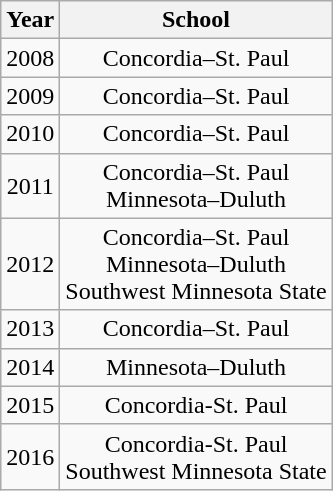<table class="wikitable" style="text-align:center">
<tr>
<th>Year</th>
<th>School</th>
</tr>
<tr>
<td>2008</td>
<td>Concordia–St. Paul</td>
</tr>
<tr>
<td>2009</td>
<td>Concordia–St. Paul</td>
</tr>
<tr>
<td>2010</td>
<td>Concordia–St. Paul</td>
</tr>
<tr>
<td>2011</td>
<td>Concordia–St. Paul<br>Minnesota–Duluth</td>
</tr>
<tr>
<td>2012</td>
<td>Concordia–St. Paul<br>Minnesota–Duluth<br>Southwest Minnesota State</td>
</tr>
<tr>
<td>2013</td>
<td>Concordia–St. Paul</td>
</tr>
<tr>
<td>2014</td>
<td>Minnesota–Duluth</td>
</tr>
<tr>
<td>2015</td>
<td>Concordia-St. Paul</td>
</tr>
<tr>
<td>2016</td>
<td>Concordia-St. Paul<br>Southwest Minnesota State</td>
</tr>
</table>
